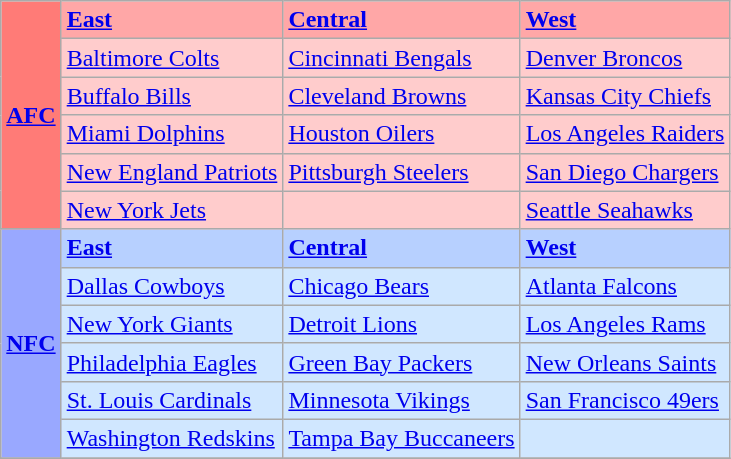<table class="wikitable">
<tr>
<th rowspan="6" style="background-color: #FF7B77;"><strong><a href='#'>AFC</a></strong></th>
<td style="background-color: #FFA7A7;"><strong><a href='#'>East</a></strong></td>
<td style="background-color: #FFA7A7;"><strong><a href='#'>Central</a></strong></td>
<td style="background-color: #FFA7A7;"><strong><a href='#'>West</a></strong></td>
</tr>
<tr>
<td style="background-color: #FFCCCC;"><a href='#'>Baltimore Colts</a></td>
<td style="background-color: #FFCCCC;"><a href='#'>Cincinnati Bengals</a></td>
<td style="background-color: #FFCCCC;"><a href='#'>Denver Broncos</a></td>
</tr>
<tr>
<td style="background-color: #FFCCCC;"><a href='#'>Buffalo Bills</a></td>
<td style="background-color: #FFCCCC;"><a href='#'>Cleveland Browns</a></td>
<td style="background-color: #FFCCCC;"><a href='#'>Kansas City Chiefs</a></td>
</tr>
<tr>
<td style="background-color: #FFCCCC;"><a href='#'>Miami Dolphins</a></td>
<td style="background-color: #FFCCCC;"><a href='#'>Houston Oilers</a></td>
<td style="background-color: #FFCCCC;"><a href='#'>Los Angeles Raiders</a></td>
</tr>
<tr>
<td style="background-color: #FFCCCC;"><a href='#'>New England Patriots</a></td>
<td style="background-color: #FFCCCC;"><a href='#'>Pittsburgh Steelers</a></td>
<td style="background-color: #FFCCCC;"><a href='#'>San Diego Chargers</a></td>
</tr>
<tr>
<td style="background-color: #FFCCCC;"><a href='#'>New York Jets</a></td>
<td style="background-color: #FFCCCC;"></td>
<td style="background-color: #FFCCCC;"><a href='#'>Seattle Seahawks</a></td>
</tr>
<tr>
<th rowspan="6" style="background-color: #99A8FF;"><strong><a href='#'>NFC</a></strong></th>
<td style="background-color: #B7D0FF;"><strong><a href='#'>East</a></strong></td>
<td style="background-color: #B7D0FF;"><strong><a href='#'>Central</a></strong></td>
<td style="background-color: #B7D0FF;"><strong><a href='#'>West</a></strong></td>
</tr>
<tr>
<td style="background-color: #D0E7FF;"><a href='#'>Dallas Cowboys</a></td>
<td style="background-color: #D0E7FF;"><a href='#'>Chicago Bears</a></td>
<td style="background-color: #D0E7FF;"><a href='#'>Atlanta Falcons</a></td>
</tr>
<tr>
<td style="background-color: #D0E7FF;"><a href='#'>New York Giants</a></td>
<td style="background-color: #D0E7FF;"><a href='#'>Detroit Lions</a></td>
<td style="background-color: #D0E7FF;"><a href='#'>Los Angeles Rams</a></td>
</tr>
<tr>
<td style="background-color: #D0E7FF;"><a href='#'>Philadelphia Eagles</a></td>
<td style="background-color: #D0E7FF;"><a href='#'>Green Bay Packers</a></td>
<td style="background-color: #D0E7FF;"><a href='#'>New Orleans Saints</a></td>
</tr>
<tr>
<td style="background-color: #D0E7FF;"><a href='#'>St. Louis Cardinals</a></td>
<td style="background-color: #D0E7FF;"><a href='#'>Minnesota Vikings</a></td>
<td style="background-color: #D0E7FF;"><a href='#'>San Francisco 49ers</a></td>
</tr>
<tr>
<td style="background-color: #D0E7FF;"><a href='#'>Washington Redskins</a></td>
<td style="background-color: #D0E7FF;"><a href='#'>Tampa Bay Buccaneers</a></td>
<td style="background-color: #D0E7FF;"></td>
</tr>
<tr>
</tr>
</table>
